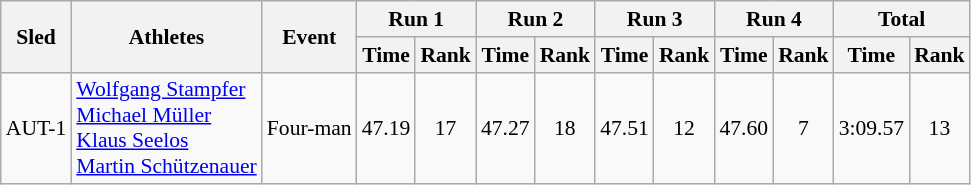<table class="wikitable"  border="1" style="font-size:90%">
<tr>
<th rowspan="2">Sled</th>
<th rowspan="2">Athletes</th>
<th rowspan="2">Event</th>
<th colspan="2">Run 1</th>
<th colspan="2">Run 2</th>
<th colspan="2">Run 3</th>
<th colspan="2">Run 4</th>
<th colspan="2">Total</th>
</tr>
<tr>
<th>Time</th>
<th>Rank</th>
<th>Time</th>
<th>Rank</th>
<th>Time</th>
<th>Rank</th>
<th>Time</th>
<th>Rank</th>
<th>Time</th>
<th>Rank</th>
</tr>
<tr>
<td align="center">AUT-1</td>
<td><a href='#'>Wolfgang Stampfer</a><br><a href='#'>Michael Müller</a><br><a href='#'>Klaus Seelos</a><br><a href='#'>Martin Schützenauer</a></td>
<td>Four-man</td>
<td align="center">47.19</td>
<td align="center">17</td>
<td align="center">47.27</td>
<td align="center">18</td>
<td align="center">47.51</td>
<td align="center">12</td>
<td align="center">47.60</td>
<td align="center">7</td>
<td align="center">3:09.57</td>
<td align="center">13</td>
</tr>
</table>
